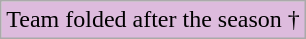<table class="wikitable">
<tr>
<td style="background-color: #DBD;">Team folded after the season †</td>
</tr>
</table>
